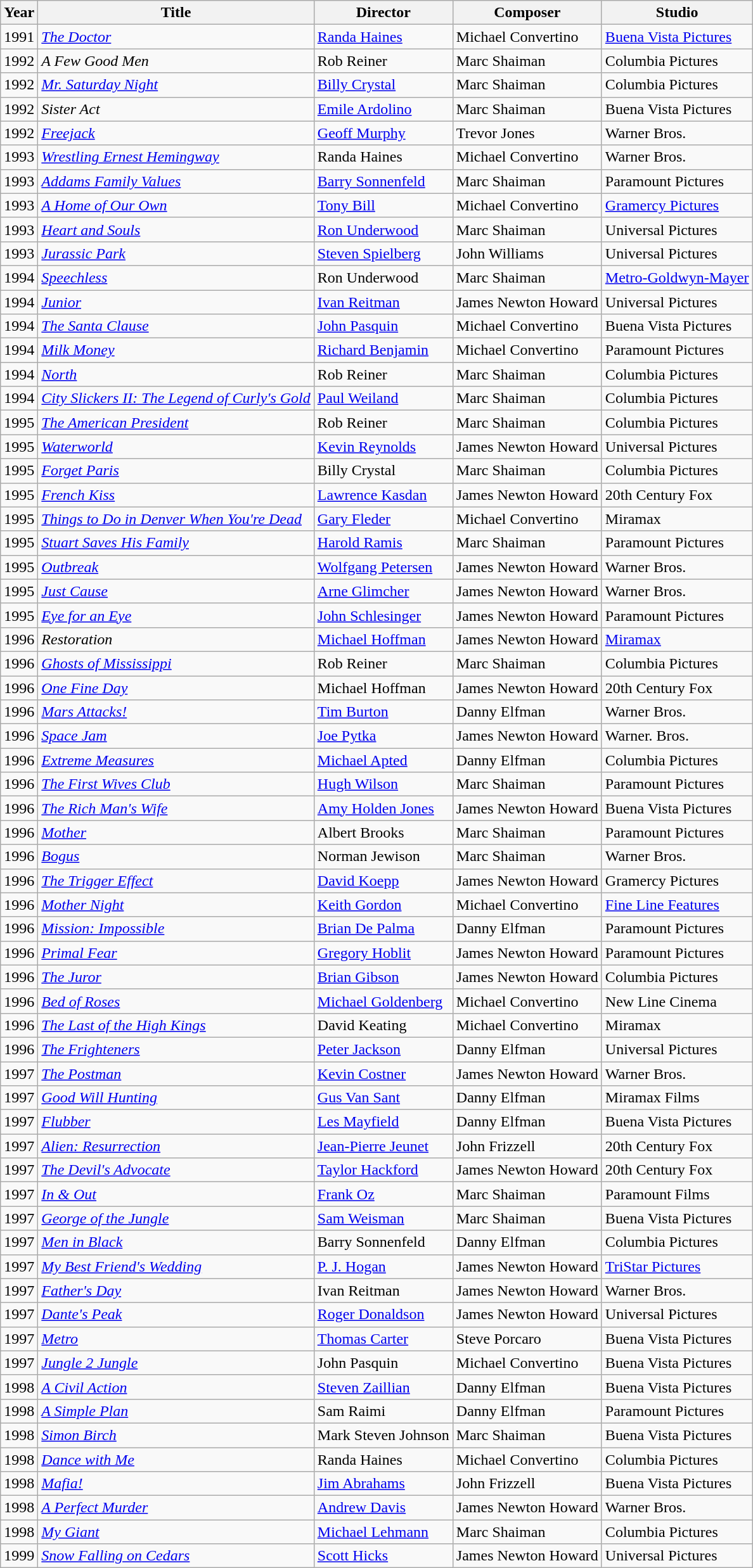<table class="wikitable sortable">
<tr>
<th>Year</th>
<th>Title</th>
<th>Director</th>
<th>Composer</th>
<th>Studio</th>
</tr>
<tr>
<td>1991</td>
<td><em><a href='#'>The Doctor</a></em></td>
<td><a href='#'>Randa Haines</a></td>
<td>Michael Convertino</td>
<td><a href='#'>Buena Vista Pictures</a></td>
</tr>
<tr>
<td>1992</td>
<td><em>A Few Good Men</em></td>
<td>Rob Reiner</td>
<td>Marc Shaiman</td>
<td>Columbia Pictures</td>
</tr>
<tr>
<td>1992</td>
<td><em><a href='#'>Mr. Saturday Night</a></em></td>
<td><a href='#'>Billy Crystal</a></td>
<td>Marc Shaiman</td>
<td>Columbia Pictures</td>
</tr>
<tr>
<td>1992</td>
<td><em>Sister Act</em></td>
<td><a href='#'>Emile Ardolino</a></td>
<td>Marc Shaiman</td>
<td>Buena Vista Pictures</td>
</tr>
<tr>
<td>1992</td>
<td><em><a href='#'>Freejack</a></em></td>
<td><a href='#'>Geoff Murphy</a></td>
<td>Trevor Jones</td>
<td>Warner Bros.</td>
</tr>
<tr>
<td>1993</td>
<td><em><a href='#'>Wrestling Ernest Hemingway</a></em></td>
<td>Randa Haines</td>
<td>Michael Convertino</td>
<td>Warner Bros.</td>
</tr>
<tr>
<td>1993</td>
<td><em><a href='#'>Addams Family Values</a></em></td>
<td><a href='#'>Barry Sonnenfeld</a></td>
<td>Marc Shaiman</td>
<td>Paramount Pictures</td>
</tr>
<tr>
<td>1993</td>
<td><em><a href='#'>A Home of Our Own</a></em></td>
<td><a href='#'>Tony Bill</a></td>
<td>Michael Convertino</td>
<td><a href='#'>Gramercy Pictures</a></td>
</tr>
<tr>
<td>1993</td>
<td><em><a href='#'>Heart and Souls</a></em></td>
<td><a href='#'>Ron Underwood</a></td>
<td>Marc Shaiman</td>
<td>Universal Pictures</td>
</tr>
<tr>
<td>1993</td>
<td><em><a href='#'>Jurassic Park</a></em></td>
<td><a href='#'>Steven Spielberg</a></td>
<td>John Williams</td>
<td>Universal Pictures</td>
</tr>
<tr>
<td>1994</td>
<td><em><a href='#'>Speechless</a></em></td>
<td>Ron Underwood</td>
<td>Marc Shaiman</td>
<td><a href='#'>Metro-Goldwyn-Mayer</a></td>
</tr>
<tr>
<td>1994</td>
<td><em><a href='#'>Junior</a></em></td>
<td><a href='#'>Ivan Reitman</a></td>
<td>James Newton Howard</td>
<td>Universal Pictures</td>
</tr>
<tr>
<td>1994</td>
<td><em><a href='#'>The Santa Clause</a></em></td>
<td><a href='#'>John Pasquin</a></td>
<td>Michael Convertino</td>
<td>Buena Vista Pictures</td>
</tr>
<tr>
<td>1994</td>
<td><em><a href='#'>Milk Money</a></em></td>
<td><a href='#'>Richard Benjamin</a></td>
<td>Michael Convertino</td>
<td>Paramount Pictures</td>
</tr>
<tr>
<td>1994</td>
<td><em><a href='#'>North</a></em></td>
<td>Rob Reiner</td>
<td>Marc Shaiman</td>
<td>Columbia Pictures</td>
</tr>
<tr>
<td>1994</td>
<td><em><a href='#'>City Slickers II: The Legend of Curly's Gold</a></em></td>
<td><a href='#'>Paul Weiland</a></td>
<td>Marc Shaiman</td>
<td>Columbia Pictures</td>
</tr>
<tr>
<td>1995</td>
<td><em><a href='#'>The American President</a></em></td>
<td>Rob Reiner</td>
<td>Marc Shaiman</td>
<td>Columbia Pictures</td>
</tr>
<tr>
<td>1995</td>
<td><em><a href='#'>Waterworld</a></em></td>
<td><a href='#'>Kevin Reynolds</a></td>
<td>James Newton Howard</td>
<td>Universal Pictures</td>
</tr>
<tr>
<td>1995</td>
<td><em><a href='#'>Forget Paris</a></em></td>
<td>Billy Crystal</td>
<td>Marc Shaiman</td>
<td>Columbia Pictures</td>
</tr>
<tr>
<td>1995</td>
<td><em><a href='#'>French Kiss</a></em></td>
<td><a href='#'>Lawrence Kasdan</a></td>
<td>James Newton Howard</td>
<td>20th Century Fox</td>
</tr>
<tr>
<td>1995</td>
<td><em><a href='#'>Things to Do in Denver When You're Dead</a></em></td>
<td><a href='#'>Gary Fleder</a></td>
<td>Michael Convertino</td>
<td>Miramax</td>
</tr>
<tr>
<td>1995</td>
<td><em><a href='#'>Stuart Saves His Family</a></em></td>
<td><a href='#'>Harold Ramis</a></td>
<td>Marc Shaiman</td>
<td>Paramount Pictures</td>
</tr>
<tr>
<td>1995</td>
<td><em><a href='#'>Outbreak</a></em></td>
<td><a href='#'>Wolfgang Petersen</a></td>
<td>James Newton Howard</td>
<td>Warner Bros.</td>
</tr>
<tr>
<td>1995</td>
<td><em><a href='#'>Just Cause</a></em></td>
<td><a href='#'>Arne Glimcher</a></td>
<td>James Newton Howard</td>
<td>Warner Bros.</td>
</tr>
<tr>
<td>1995</td>
<td><em><a href='#'>Eye for an Eye</a></em></td>
<td><a href='#'>John Schlesinger</a></td>
<td>James Newton Howard</td>
<td>Paramount Pictures</td>
</tr>
<tr>
<td>1996</td>
<td><em>Restoration</em></td>
<td><a href='#'>Michael Hoffman</a></td>
<td>James Newton Howard</td>
<td><a href='#'>Miramax</a></td>
</tr>
<tr>
<td>1996</td>
<td><em><a href='#'>Ghosts of Mississippi</a></em></td>
<td>Rob Reiner</td>
<td>Marc Shaiman</td>
<td>Columbia Pictures</td>
</tr>
<tr>
<td>1996</td>
<td><em><a href='#'>One Fine Day</a></em></td>
<td>Michael Hoffman</td>
<td>James Newton Howard</td>
<td>20th Century Fox</td>
</tr>
<tr>
<td>1996</td>
<td><em><a href='#'>Mars Attacks!</a></em></td>
<td><a href='#'>Tim Burton</a></td>
<td>Danny Elfman</td>
<td>Warner Bros.</td>
</tr>
<tr>
<td>1996</td>
<td><em><a href='#'>Space Jam</a></em></td>
<td><a href='#'>Joe Pytka</a></td>
<td>James Newton Howard</td>
<td>Warner. Bros.</td>
</tr>
<tr>
<td>1996</td>
<td><em><a href='#'>Extreme Measures</a></em></td>
<td><a href='#'>Michael Apted</a></td>
<td>Danny Elfman</td>
<td>Columbia Pictures</td>
</tr>
<tr>
<td>1996</td>
<td><em><a href='#'>The First Wives Club</a></em></td>
<td><a href='#'>Hugh Wilson</a></td>
<td>Marc Shaiman</td>
<td>Paramount Pictures</td>
</tr>
<tr>
<td>1996</td>
<td><em><a href='#'>The Rich Man's Wife</a></em></td>
<td><a href='#'>Amy Holden Jones</a></td>
<td>James Newton Howard</td>
<td>Buena Vista Pictures</td>
</tr>
<tr>
<td>1996</td>
<td><em><a href='#'>Mother</a></em></td>
<td>Albert Brooks</td>
<td>Marc Shaiman</td>
<td>Paramount Pictures</td>
</tr>
<tr>
<td>1996</td>
<td><em><a href='#'>Bogus</a></em></td>
<td>Norman Jewison</td>
<td>Marc Shaiman</td>
<td>Warner Bros.</td>
</tr>
<tr>
<td>1996</td>
<td><em><a href='#'>The Trigger Effect</a></em></td>
<td><a href='#'>David Koepp</a></td>
<td>James Newton Howard</td>
<td>Gramercy Pictures</td>
</tr>
<tr>
<td>1996</td>
<td><em><a href='#'>Mother Night</a></em></td>
<td><a href='#'>Keith Gordon</a></td>
<td>Michael Convertino</td>
<td><a href='#'>Fine Line Features</a></td>
</tr>
<tr>
<td>1996</td>
<td><em><a href='#'>Mission: Impossible</a></em></td>
<td><a href='#'>Brian De Palma</a></td>
<td>Danny Elfman</td>
<td>Paramount Pictures</td>
</tr>
<tr>
<td>1996</td>
<td><em><a href='#'>Primal Fear</a></em></td>
<td><a href='#'>Gregory Hoblit</a></td>
<td>James Newton Howard</td>
<td>Paramount Pictures</td>
</tr>
<tr>
<td>1996</td>
<td><em><a href='#'>The Juror</a></em></td>
<td><a href='#'>Brian Gibson</a></td>
<td>James Newton Howard</td>
<td>Columbia Pictures</td>
</tr>
<tr>
<td>1996</td>
<td><em><a href='#'>Bed of Roses</a></em></td>
<td><a href='#'>Michael Goldenberg</a></td>
<td>Michael Convertino</td>
<td>New Line Cinema</td>
</tr>
<tr>
<td>1996</td>
<td><em><a href='#'>The Last of the High Kings</a></em></td>
<td>David Keating</td>
<td>Michael Convertino</td>
<td>Miramax</td>
</tr>
<tr>
<td>1996</td>
<td><em><a href='#'>The Frighteners</a></em></td>
<td><a href='#'>Peter Jackson</a></td>
<td>Danny Elfman</td>
<td>Universal Pictures</td>
</tr>
<tr>
<td>1997</td>
<td><em><a href='#'>The Postman</a></em></td>
<td><a href='#'>Kevin Costner</a></td>
<td>James Newton Howard</td>
<td>Warner Bros.</td>
</tr>
<tr>
<td>1997</td>
<td><em><a href='#'>Good Will Hunting</a></em></td>
<td><a href='#'>Gus Van Sant</a></td>
<td>Danny Elfman</td>
<td>Miramax Films</td>
</tr>
<tr>
<td>1997</td>
<td><em><a href='#'>Flubber</a></em></td>
<td><a href='#'>Les Mayfield</a></td>
<td>Danny Elfman</td>
<td>Buena Vista Pictures</td>
</tr>
<tr>
<td>1997</td>
<td><em><a href='#'>Alien: Resurrection</a></em></td>
<td><a href='#'>Jean-Pierre Jeunet</a></td>
<td>John Frizzell</td>
<td>20th Century Fox</td>
</tr>
<tr>
<td>1997</td>
<td><em><a href='#'>The Devil's Advocate</a></em></td>
<td><a href='#'>Taylor Hackford</a></td>
<td>James Newton Howard</td>
<td>20th Century Fox</td>
</tr>
<tr>
<td>1997</td>
<td><em><a href='#'>In & Out</a></em></td>
<td><a href='#'>Frank Oz</a></td>
<td>Marc Shaiman</td>
<td>Paramount Films</td>
</tr>
<tr>
<td>1997</td>
<td><em><a href='#'>George of the Jungle</a></em></td>
<td><a href='#'>Sam Weisman</a></td>
<td>Marc Shaiman</td>
<td>Buena Vista Pictures</td>
</tr>
<tr>
<td>1997</td>
<td><em><a href='#'>Men in Black</a></em></td>
<td>Barry Sonnenfeld</td>
<td>Danny Elfman</td>
<td>Columbia Pictures</td>
</tr>
<tr>
<td>1997</td>
<td><em><a href='#'>My Best Friend's Wedding</a></em></td>
<td><a href='#'>P. J. Hogan</a></td>
<td>James Newton Howard</td>
<td><a href='#'>TriStar Pictures</a></td>
</tr>
<tr>
<td>1997</td>
<td><em><a href='#'>Father's Day</a></em></td>
<td>Ivan Reitman</td>
<td>James Newton Howard</td>
<td>Warner Bros.</td>
</tr>
<tr>
<td>1997</td>
<td><em><a href='#'>Dante's Peak</a></em></td>
<td><a href='#'>Roger Donaldson</a></td>
<td>James Newton Howard</td>
<td>Universal Pictures</td>
</tr>
<tr>
<td>1997</td>
<td><em><a href='#'>Metro</a></em></td>
<td><a href='#'>Thomas Carter</a></td>
<td>Steve Porcaro</td>
<td>Buena Vista Pictures</td>
</tr>
<tr>
<td>1997</td>
<td><em><a href='#'>Jungle 2 Jungle</a></em></td>
<td>John Pasquin</td>
<td>Michael Convertino</td>
<td>Buena Vista Pictures</td>
</tr>
<tr>
<td>1998</td>
<td><em><a href='#'>A Civil Action</a></em></td>
<td><a href='#'>Steven Zaillian</a></td>
<td>Danny Elfman</td>
<td>Buena Vista Pictures</td>
</tr>
<tr>
<td>1998</td>
<td><em><a href='#'>A Simple Plan</a></em></td>
<td>Sam Raimi</td>
<td>Danny Elfman</td>
<td>Paramount Pictures</td>
</tr>
<tr>
<td>1998</td>
<td><em><a href='#'>Simon Birch</a></em></td>
<td>Mark Steven Johnson</td>
<td>Marc Shaiman</td>
<td>Buena Vista Pictures</td>
</tr>
<tr>
<td>1998</td>
<td><em><a href='#'>Dance with Me</a></em></td>
<td>Randa Haines</td>
<td>Michael Convertino</td>
<td>Columbia Pictures</td>
</tr>
<tr>
<td>1998</td>
<td><em><a href='#'>Mafia!</a></em></td>
<td><a href='#'>Jim Abrahams</a></td>
<td>John Frizzell</td>
<td>Buena Vista Pictures</td>
</tr>
<tr>
<td>1998</td>
<td><em><a href='#'>A Perfect Murder</a></em></td>
<td><a href='#'>Andrew Davis</a></td>
<td>James Newton Howard</td>
<td>Warner Bros.</td>
</tr>
<tr>
<td>1998</td>
<td><em><a href='#'>My Giant</a></em></td>
<td><a href='#'>Michael Lehmann</a></td>
<td>Marc Shaiman</td>
<td>Columbia Pictures</td>
</tr>
<tr>
<td>1999</td>
<td><em><a href='#'>Snow Falling on Cedars</a></em></td>
<td><a href='#'>Scott Hicks</a></td>
<td>James Newton Howard</td>
<td>Universal Pictures</td>
</tr>
</table>
